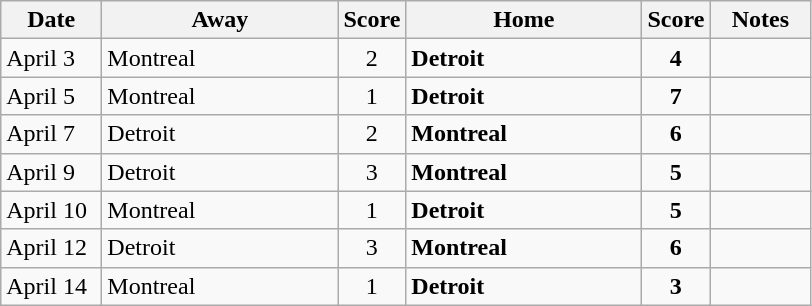<table class="wikitable">
<tr>
<th bgcolor="#DDDDFF" width="60">Date</th>
<th bgcolor="#DDDDFF" width="150">Away</th>
<th bgcolor="#DDDDFF" width="5">Score</th>
<th bgcolor="#DDDDFF" width="150">Home</th>
<th bgcolor="#DDDDFF" width="5">Score</th>
<th bgcolor="#DDDDFF" width="60">Notes</th>
</tr>
<tr>
<td>April 3</td>
<td>Montreal</td>
<td align="center">2</td>
<td><strong>Detroit</strong></td>
<td align="center"><strong>4</strong></td>
<td></td>
</tr>
<tr>
<td>April 5</td>
<td>Montreal</td>
<td align="center">1</td>
<td><strong>Detroit</strong></td>
<td align="center"><strong>7</strong></td>
<td></td>
</tr>
<tr>
<td>April 7</td>
<td>Detroit</td>
<td align="center">2</td>
<td><strong>Montreal</strong></td>
<td align="center"><strong>6</strong></td>
<td></td>
</tr>
<tr>
<td>April 9</td>
<td>Detroit</td>
<td align="center">3</td>
<td><strong>Montreal</strong></td>
<td align="center"><strong>5</strong></td>
<td></td>
</tr>
<tr>
<td>April 10</td>
<td>Montreal</td>
<td align="center">1</td>
<td><strong>Detroit</strong></td>
<td align="center"><strong>5</strong></td>
<td></td>
</tr>
<tr>
<td>April 12</td>
<td>Detroit</td>
<td align="center">3</td>
<td><strong>Montreal</strong></td>
<td align="center"><strong>6</strong></td>
<td></td>
</tr>
<tr>
<td>April 14</td>
<td>Montreal</td>
<td align="center">1</td>
<td><strong>Detroit</strong></td>
<td align="center"><strong>3</strong></td>
<td></td>
</tr>
</table>
